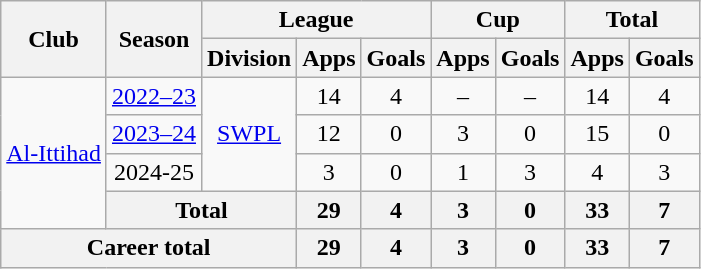<table class="wikitable" style="text-align: center;">
<tr>
<th rowspan="2">Club</th>
<th rowspan="2">Season</th>
<th colspan="3">League</th>
<th colspan="2">Cup</th>
<th colspan="2">Total</th>
</tr>
<tr>
<th>Division</th>
<th>Apps</th>
<th>Goals</th>
<th>Apps</th>
<th>Goals</th>
<th>Apps</th>
<th>Goals</th>
</tr>
<tr>
<td rowspan="4"><a href='#'>Al-Ittihad</a></td>
<td><a href='#'>2022–23</a></td>
<td rowspan="3"><a href='#'>SWPL</a></td>
<td>14</td>
<td>4</td>
<td>–</td>
<td>–</td>
<td>14</td>
<td>4</td>
</tr>
<tr>
<td><a href='#'>2023–24</a></td>
<td>12</td>
<td>0</td>
<td>3</td>
<td>0</td>
<td>15</td>
<td>0</td>
</tr>
<tr>
<td>2024-25</td>
<td>3</td>
<td>0</td>
<td>1</td>
<td>3</td>
<td>4</td>
<td>3</td>
</tr>
<tr>
<th colspan="2">Total</th>
<th>29</th>
<th>4</th>
<th>3</th>
<th>0</th>
<th>33</th>
<th>7</th>
</tr>
<tr>
<th colspan="3">Career total</th>
<th>29</th>
<th>4</th>
<th>3</th>
<th>0</th>
<th>33</th>
<th>7</th>
</tr>
</table>
